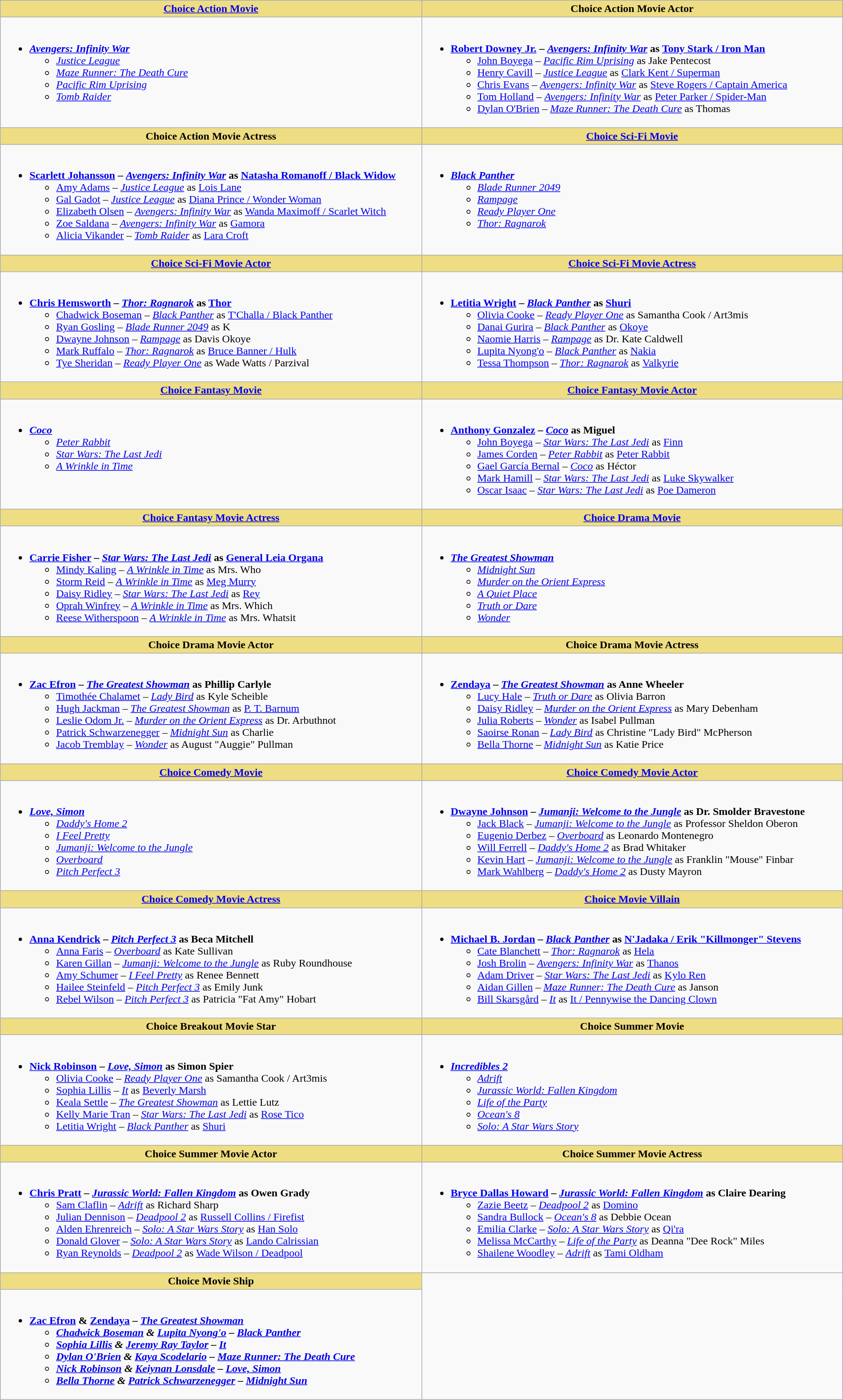<table class="wikitable" style="width:100%">
<tr>
<th style="background:#EEDD82; width:50%"><a href='#'>Choice Action Movie</a></th>
<th style="background:#EEDD82; width:50%">Choice Action Movie Actor</th>
</tr>
<tr>
<td valign="top"><br><ul><li><strong><em><a href='#'>Avengers: Infinity War</a></em></strong><ul><li><em><a href='#'>Justice League</a></em></li><li><em><a href='#'>Maze Runner: The Death Cure</a></em></li><li><em><a href='#'>Pacific Rim Uprising</a></em></li><li><em><a href='#'>Tomb Raider</a></em></li></ul></li></ul></td>
<td valign="top"><br><ul><li><strong><a href='#'>Robert Downey Jr.</a> – <em><a href='#'>Avengers: Infinity War</a></em> as <a href='#'>Tony Stark / Iron Man</a></strong><ul><li><a href='#'>John Boyega</a> – <em><a href='#'>Pacific Rim Uprising</a></em> as Jake Pentecost</li><li><a href='#'>Henry Cavill</a> – <em><a href='#'>Justice League</a></em> as <a href='#'>Clark Kent / Superman</a></li><li><a href='#'>Chris Evans</a> – <em><a href='#'>Avengers: Infinity War</a></em> as <a href='#'>Steve Rogers / Captain America</a></li><li><a href='#'>Tom Holland</a> – <em><a href='#'>Avengers: Infinity War</a></em> as <a href='#'>Peter Parker / Spider-Man</a></li><li><a href='#'>Dylan O'Brien</a> – <em><a href='#'>Maze Runner: The Death Cure</a></em> as Thomas</li></ul></li></ul></td>
</tr>
<tr>
<th style="background:#EEDD82; width:50%">Choice Action Movie Actress</th>
<th style="background:#EEDD82; width:50%"><a href='#'>Choice Sci-Fi Movie</a></th>
</tr>
<tr>
<td valign="top"><br><ul><li><strong><a href='#'>Scarlett Johansson</a> – <em><a href='#'>Avengers: Infinity War</a></em> as <a href='#'>Natasha Romanoff / Black Widow</a></strong><ul><li><a href='#'>Amy Adams</a> – <em><a href='#'>Justice League</a></em> as <a href='#'>Lois Lane</a></li><li><a href='#'>Gal Gadot</a> – <em><a href='#'>Justice League</a></em> as <a href='#'>Diana Prince / Wonder Woman</a></li><li><a href='#'>Elizabeth Olsen</a> – <em><a href='#'>Avengers: Infinity War</a></em> as <a href='#'>Wanda Maximoff / Scarlet Witch</a></li><li><a href='#'>Zoe Saldana</a> – <em><a href='#'>Avengers: Infinity War</a></em> as <a href='#'>Gamora</a></li><li><a href='#'>Alicia Vikander</a> – <em><a href='#'>Tomb Raider</a></em> as <a href='#'>Lara Croft</a></li></ul></li></ul></td>
<td valign="top"><br><ul><li><strong><em><a href='#'>Black Panther</a></em></strong><ul><li><em><a href='#'>Blade Runner 2049</a></em></li><li><em><a href='#'>Rampage</a></em></li><li><em><a href='#'>Ready Player One</a></em></li><li><em><a href='#'>Thor: Ragnarok</a></em></li></ul></li></ul></td>
</tr>
<tr>
<th style="background:#EEDD82; width:50%"><a href='#'>Choice Sci-Fi Movie Actor</a></th>
<th style="background:#EEDD82; width:50%"><a href='#'>Choice Sci-Fi Movie Actress</a></th>
</tr>
<tr>
<td valign="top"><br><ul><li><strong><a href='#'>Chris Hemsworth</a> – <em><a href='#'>Thor: Ragnarok</a></em> as <a href='#'>Thor</a></strong><ul><li><a href='#'>Chadwick Boseman</a> – <em><a href='#'>Black Panther</a></em> as <a href='#'>T'Challa / Black Panther</a></li><li><a href='#'>Ryan Gosling</a> – <em><a href='#'>Blade Runner 2049</a></em> as K</li><li><a href='#'>Dwayne Johnson</a> – <em><a href='#'>Rampage</a></em> as Davis Okoye</li><li><a href='#'>Mark Ruffalo</a> – <em><a href='#'>Thor: Ragnarok</a></em> as <a href='#'>Bruce Banner / Hulk</a></li><li><a href='#'>Tye Sheridan</a> – <em><a href='#'>Ready Player One</a></em> as Wade Watts / Parzival</li></ul></li></ul></td>
<td valign="top"><br><ul><li><strong><a href='#'>Letitia Wright</a> – <em><a href='#'>Black Panther</a></em> as <a href='#'>Shuri</a></strong><ul><li><a href='#'>Olivia Cooke</a> – <em><a href='#'>Ready Player One</a></em> as Samantha Cook / Art3mis</li><li><a href='#'>Danai Gurira</a> – <em><a href='#'>Black Panther</a></em> as <a href='#'>Okoye</a></li><li><a href='#'>Naomie Harris</a> – <em><a href='#'>Rampage</a></em> as Dr. Kate Caldwell</li><li><a href='#'>Lupita Nyong'o</a> – <em><a href='#'>Black Panther</a></em> as <a href='#'>Nakia</a></li><li><a href='#'>Tessa Thompson</a> – <em><a href='#'>Thor: Ragnarok</a></em> as <a href='#'>Valkyrie</a></li></ul></li></ul></td>
</tr>
<tr>
<th style="background:#EEDD82; width:50%"><a href='#'>Choice Fantasy Movie</a></th>
<th style="background:#EEDD82; width:50%"><a href='#'>Choice Fantasy Movie Actor</a></th>
</tr>
<tr>
<td valign="top"><br><ul><li><strong><em><a href='#'>Coco</a></em></strong><ul><li><em><a href='#'>Peter Rabbit</a></em></li><li><em><a href='#'>Star Wars: The Last Jedi</a></em></li><li><em><a href='#'>A Wrinkle in Time</a></em></li></ul></li></ul></td>
<td valign="top"><br><ul><li><strong><a href='#'>Anthony Gonzalez</a> – <em><a href='#'>Coco</a></em> as Miguel</strong><ul><li><a href='#'>John Boyega</a> – <em><a href='#'>Star Wars: The Last Jedi</a></em> as <a href='#'>Finn</a></li><li><a href='#'>James Corden</a> – <em><a href='#'>Peter Rabbit</a></em> as <a href='#'>Peter Rabbit</a></li><li><a href='#'>Gael García Bernal</a> – <em><a href='#'>Coco</a></em> as Héctor</li><li><a href='#'>Mark Hamill</a> – <em><a href='#'>Star Wars: The Last Jedi</a></em> as <a href='#'>Luke Skywalker</a></li><li><a href='#'>Oscar Isaac</a> – <em><a href='#'>Star Wars: The Last Jedi</a></em> as <a href='#'>Poe Dameron</a></li></ul></li></ul></td>
</tr>
<tr>
<th style="background:#EEDD82; width:50%"><a href='#'>Choice Fantasy Movie Actress</a></th>
<th style="background:#EEDD82; width:50%"><a href='#'>Choice Drama Movie</a></th>
</tr>
<tr>
<td valign="top"><br><ul><li><strong><a href='#'>Carrie Fisher</a> – <em><a href='#'>Star Wars: The Last Jedi</a></em> as <a href='#'>General Leia Organa</a></strong><ul><li><a href='#'>Mindy Kaling</a> – <em><a href='#'>A Wrinkle in Time</a></em> as Mrs. Who</li><li><a href='#'>Storm Reid</a> – <em><a href='#'>A Wrinkle in Time</a></em> as <a href='#'>Meg Murry</a></li><li><a href='#'>Daisy Ridley</a> – <em><a href='#'>Star Wars: The Last Jedi</a></em> as <a href='#'>Rey</a></li><li><a href='#'>Oprah Winfrey</a> – <em><a href='#'>A Wrinkle in Time</a> </em> as Mrs. Which</li><li><a href='#'>Reese Witherspoon</a> – <em><a href='#'>A Wrinkle in Time</a></em> as Mrs. Whatsit</li></ul></li></ul></td>
<td valign="top"><br><ul><li><strong><em><a href='#'>The Greatest Showman</a></em></strong><ul><li><em><a href='#'>Midnight Sun</a></em></li><li><em><a href='#'>Murder on the Orient Express</a></em></li><li><em><a href='#'>A Quiet Place</a></em></li><li><em><a href='#'>Truth or Dare</a></em></li><li><em><a href='#'>Wonder</a></em></li></ul></li></ul></td>
</tr>
<tr>
<th style="background:#EEDD82; width:50%">Choice Drama Movie Actor</th>
<th style="background:#EEDD82; width:50%">Choice Drama Movie Actress</th>
</tr>
<tr>
<td valign="top"><br><ul><li><strong><a href='#'>Zac Efron</a> – <em><a href='#'>The Greatest Showman</a></em> as Phillip Carlyle</strong><ul><li><a href='#'>Timothée Chalamet</a> – <em><a href='#'>Lady Bird</a></em> as Kyle Scheible</li><li><a href='#'>Hugh Jackman</a> – <em><a href='#'>The Greatest Showman</a></em> as <a href='#'>P. T. Barnum</a></li><li><a href='#'>Leslie Odom Jr.</a> – <em><a href='#'>Murder on the Orient Express</a></em> as Dr. Arbuthnot</li><li><a href='#'>Patrick Schwarzenegger</a> – <em><a href='#'>Midnight Sun</a></em> as Charlie</li><li><a href='#'>Jacob Tremblay</a> – <em><a href='#'>Wonder</a></em> as August "Auggie" Pullman</li></ul></li></ul></td>
<td valign="top"><br><ul><li><strong><a href='#'>Zendaya</a> – <em><a href='#'>The Greatest Showman</a></em> as Anne Wheeler</strong><ul><li><a href='#'>Lucy Hale</a> – <em><a href='#'>Truth or Dare</a></em> as Olivia Barron</li><li><a href='#'>Daisy Ridley</a> – <em><a href='#'>Murder on the Orient Express</a></em> as Mary Debenham</li><li><a href='#'>Julia Roberts</a> – <em><a href='#'>Wonder</a></em> as Isabel Pullman</li><li><a href='#'>Saoirse Ronan</a> – <em><a href='#'>Lady Bird</a></em> as Christine "Lady Bird" McPherson</li><li><a href='#'>Bella Thorne</a> – <em><a href='#'>Midnight Sun</a></em> as Katie Price</li></ul></li></ul></td>
</tr>
<tr>
<th style="background:#EEDD82; width:50%"><a href='#'>Choice Comedy Movie</a></th>
<th style="background:#EEDD82; width:50%"><a href='#'>Choice Comedy Movie Actor</a></th>
</tr>
<tr>
<td valign="top"><br><ul><li><strong><em><a href='#'>Love, Simon</a></em></strong><ul><li><em><a href='#'>Daddy's Home 2</a></em></li><li><em><a href='#'>I Feel Pretty</a></em></li><li><em><a href='#'>Jumanji: Welcome to the Jungle</a></em></li><li><em><a href='#'>Overboard</a></em></li><li><em><a href='#'>Pitch Perfect 3</a></em></li></ul></li></ul></td>
<td valign="top"><br><ul><li><strong><a href='#'>Dwayne Johnson</a> – <em><a href='#'>Jumanji: Welcome to the Jungle</a></em> as Dr. Smolder Bravestone</strong><ul><li><a href='#'>Jack Black</a> – <em><a href='#'>Jumanji: Welcome to the Jungle</a></em> as Professor Sheldon Oberon</li><li><a href='#'>Eugenio Derbez</a> – <em><a href='#'>Overboard</a></em> as Leonardo Montenegro</li><li><a href='#'>Will Ferrell</a> – <em><a href='#'>Daddy's Home 2</a></em> as Brad Whitaker</li><li><a href='#'>Kevin Hart</a> – <em><a href='#'>Jumanji: Welcome to the Jungle</a></em> as Franklin "Mouse" Finbar</li><li><a href='#'>Mark Wahlberg</a> – <em><a href='#'>Daddy's Home 2</a></em> as Dusty Mayron</li></ul></li></ul></td>
</tr>
<tr>
<th style="background:#EEDD82; width:50%"><a href='#'>Choice Comedy Movie Actress</a></th>
<th style="background:#EEDD82; width:50%"><a href='#'>Choice Movie Villain</a></th>
</tr>
<tr>
<td valign="top"><br><ul><li><strong><a href='#'>Anna Kendrick</a> – <em><a href='#'>Pitch Perfect 3</a></em> as Beca Mitchell</strong><ul><li><a href='#'>Anna Faris</a> – <em><a href='#'>Overboard</a></em> as Kate Sullivan</li><li><a href='#'>Karen Gillan</a> – <em><a href='#'>Jumanji: Welcome to the Jungle</a></em> as Ruby Roundhouse</li><li><a href='#'>Amy Schumer</a> – <em><a href='#'>I Feel Pretty</a></em> as Renee Bennett</li><li><a href='#'>Hailee Steinfeld</a> – <em><a href='#'>Pitch Perfect 3</a></em> as Emily Junk</li><li><a href='#'>Rebel Wilson</a> – <em><a href='#'>Pitch Perfect 3</a></em> as Patricia "Fat Amy" Hobart</li></ul></li></ul></td>
<td valign="top"><br><ul><li><strong><a href='#'>Michael B. Jordan</a> – <em><a href='#'>Black Panther</a></em> as <a href='#'>N'Jadaka / Erik "Killmonger" Stevens</a></strong><ul><li><a href='#'>Cate Blanchett</a> – <em><a href='#'>Thor: Ragnarok</a></em> as <a href='#'>Hela</a></li><li><a href='#'>Josh Brolin</a> – <em><a href='#'>Avengers: Infinity War</a></em> as <a href='#'>Thanos</a></li><li><a href='#'>Adam Driver</a> –  <em><a href='#'>Star Wars: The Last Jedi</a></em> as <a href='#'>Kylo Ren</a></li><li><a href='#'>Aidan Gillen</a> – <em><a href='#'>Maze Runner: The Death Cure</a></em> as Janson</li><li><a href='#'>Bill Skarsgård</a> – <em><a href='#'>It</a></em> as <a href='#'>It / Pennywise the Dancing Clown</a></li></ul></li></ul></td>
</tr>
<tr>
<th style="background:#EEDD82; width:50%">Choice Breakout Movie Star</th>
<th style="background:#EEDD82; width:50%">Choice Summer Movie</th>
</tr>
<tr>
<td valign="top"><br><ul><li><strong><a href='#'>Nick Robinson</a> – <em><a href='#'>Love, Simon</a></em> as Simon Spier</strong><ul><li><a href='#'>Olivia Cooke</a> – <em><a href='#'>Ready Player One</a></em> as Samantha Cook / Art3mis</li><li><a href='#'>Sophia Lillis</a> – <em><a href='#'>It</a></em> as <a href='#'>Beverly Marsh</a></li><li><a href='#'>Keala Settle</a> – <em><a href='#'>The Greatest Showman</a></em> as Lettie Lutz</li><li><a href='#'>Kelly Marie Tran</a> – <em><a href='#'>Star Wars: The Last Jedi</a></em> as <a href='#'>Rose Tico</a></li><li><a href='#'>Letitia Wright</a> – <em><a href='#'>Black Panther</a></em> as <a href='#'>Shuri</a></li></ul></li></ul></td>
<td valign="top"><br><ul><li><strong><em><a href='#'>Incredibles 2</a></em></strong><ul><li><em><a href='#'>Adrift</a></em></li><li><em><a href='#'>Jurassic World: Fallen Kingdom</a></em></li><li><em><a href='#'>Life of the Party</a></em></li><li><em><a href='#'>Ocean's 8</a></em></li><li><em><a href='#'>Solo: A Star Wars Story</a></em></li></ul></li></ul></td>
</tr>
<tr>
<th style="background:#EEDD82; width:50%">Choice Summer Movie Actor</th>
<th style="background:#EEDD82; width:50%">Choice Summer Movie Actress</th>
</tr>
<tr>
<td valign="top"><br><ul><li><strong><a href='#'>Chris Pratt</a> – <em><a href='#'>Jurassic World: Fallen Kingdom</a></em> as Owen Grady</strong><ul><li><a href='#'>Sam Claflin</a> – <em><a href='#'>Adrift</a></em> as Richard Sharp</li><li><a href='#'>Julian Dennison</a> – <em><a href='#'>Deadpool 2</a></em> as <a href='#'>Russell Collins / Firefist</a></li><li><a href='#'>Alden Ehrenreich</a> – <em><a href='#'>Solo: A Star Wars Story</a></em> as <a href='#'>Han Solo</a></li><li><a href='#'>Donald Glover</a> – <em><a href='#'>Solo: A Star Wars Story</a></em> as <a href='#'>Lando Calrissian</a></li><li><a href='#'>Ryan Reynolds</a> – <em><a href='#'>Deadpool 2</a></em> as <a href='#'>Wade Wilson / Deadpool</a></li></ul></li></ul></td>
<td valign="top"><br><ul><li><strong><a href='#'>Bryce Dallas Howard</a> – <em><a href='#'>Jurassic World: Fallen Kingdom</a></em> as Claire Dearing</strong><ul><li><a href='#'>Zazie Beetz</a> – <em><a href='#'>Deadpool 2</a></em> as <a href='#'>Domino</a></li><li><a href='#'>Sandra Bullock</a> – <em><a href='#'>Ocean's 8</a></em> as Debbie Ocean</li><li><a href='#'>Emilia Clarke</a> – <em><a href='#'>Solo: A Star Wars Story</a></em> as <a href='#'>Qi'ra</a></li><li><a href='#'>Melissa McCarthy</a> – <em><a href='#'>Life of the Party</a></em> as Deanna "Dee Rock" Miles</li><li><a href='#'>Shailene Woodley</a> – <em><a href='#'>Adrift</a></em> as <a href='#'>Tami Oldham</a></li></ul></li></ul></td>
</tr>
<tr>
<th style="background:#EEDD82;">Choice Movie Ship</th>
</tr>
<tr>
<td valign="top"><br><ul><li><strong><a href='#'>Zac Efron</a> & <a href='#'>Zendaya</a> – <em><a href='#'>The Greatest Showman</a><strong><em><ul><li><a href='#'>Chadwick Boseman</a> & <a href='#'>Lupita Nyong'o</a> – </em><a href='#'>Black Panther</a><em></li><li><a href='#'>Sophia Lillis</a> & <a href='#'>Jeremy Ray Taylor</a> – </em><a href='#'>It</a><em></li><li><a href='#'>Dylan O'Brien</a> & <a href='#'>Kaya Scodelario</a> – </em><a href='#'>Maze Runner: The Death Cure</a><em></li><li><a href='#'>Nick Robinson</a> & <a href='#'>Keiynan Lonsdale</a> – </em><a href='#'>Love, Simon</a><em></li><li><a href='#'>Bella Thorne</a> & <a href='#'>Patrick Schwarzenegger</a> – </em><a href='#'>Midnight Sun</a><em></li></ul></li></ul></td>
</tr>
</table>
